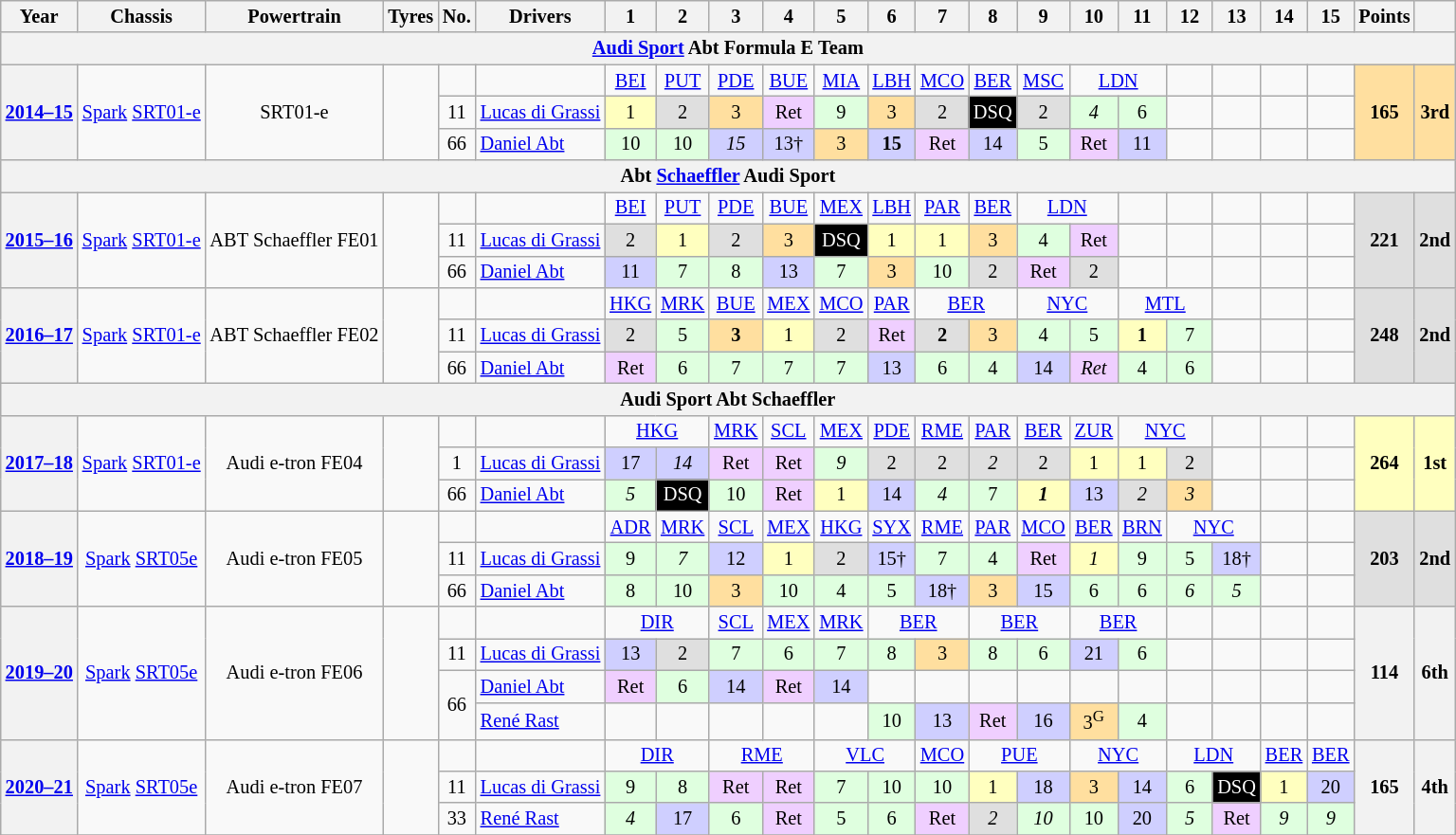<table class="wikitable" style="font-size: 85%; text-align:center;">
<tr valign="top">
<th valign=middle>Year</th>
<th valign=middle>Chassis</th>
<th valign="middle">Powertrain</th>
<th valign="middle">Tyres</th>
<th valign="middle">No.</th>
<th valign="middle">Drivers</th>
<th style="width:26px;">1</th>
<th style="width:26px;">2</th>
<th style="width:26px;">3</th>
<th style="width:26px;">4</th>
<th style="width:26px;">5</th>
<th style="width:26px;">6</th>
<th style="width:26px;">7</th>
<th style="width:26px;">8</th>
<th style="width:26px;">9</th>
<th style="width:26px;">10</th>
<th style="width:26px;">11</th>
<th style="width:26px;">12</th>
<th style="width:26px;">13</th>
<th style="width:26px;">14</th>
<th style="width:26px;">15</th>
<th valign="middle">Points</th>
<th></th>
</tr>
<tr>
<th colspan="23"><a href='#'>Audi Sport</a> Abt Formula E Team</th>
</tr>
<tr>
<th rowspan=3><a href='#'>2014–15</a></th>
<td rowspan=3><a href='#'>Spark</a> <a href='#'>SRT01-e</a></td>
<td rowspan=3>SRT01-e</td>
<td rowspan=3></td>
<td></td>
<td></td>
<td><a href='#'>BEI</a></td>
<td><a href='#'>PUT</a></td>
<td><a href='#'>PDE</a></td>
<td><a href='#'>BUE</a></td>
<td><a href='#'>MIA</a></td>
<td><a href='#'>LBH</a></td>
<td><a href='#'>MCO</a></td>
<td><a href='#'>BER</a></td>
<td><a href='#'>MSC</a></td>
<td colspan=2><a href='#'>LDN</a></td>
<td></td>
<td></td>
<td></td>
<td></td>
<th rowspan="3" style="background:#FFDF9F;">165</th>
<th style="background:#FFDF9F;" rowspan=3>3rd</th>
</tr>
<tr>
<td>11</td>
<td align="left"> <a href='#'>Lucas di Grassi</a></td>
<td style="background:#FFFFBF;">1</td>
<td style="background:#dfdfdf;">2</td>
<td style="background:#FFDF9F;">3</td>
<td style="background:#EFCFFF;">Ret</td>
<td style="background:#DFFFDF;">9</td>
<td style="background:#FFDF9F;">3</td>
<td style="background:#dfdfdf;">2</td>
<td style="background:#000000; color:white;">DSQ</td>
<td style="background:#DFDFDF;">2</td>
<td style="background:#DFFFDF;"><em>4</em></td>
<td style="background:#DFFFDF;">6</td>
<td></td>
<td></td>
<td></td>
<td></td>
</tr>
<tr>
<td>66</td>
<td align="left"> <a href='#'>Daniel Abt</a></td>
<td style="background:#DFFFDF;">10</td>
<td style="background:#DFFFDF;">10</td>
<td style="background:#CFCFFF;"><em>15</em></td>
<td style="background:#CFCFFF;">13†</td>
<td style="background:#FFDF9F;">3</td>
<td style="background:#CFCFFF;"><strong>15</strong></td>
<td style="background:#EFCFFF;">Ret</td>
<td style="background:#CFCFFF;">14</td>
<td style="background:#DFFFDF;">5</td>
<td style="background:#EFCFFF;">Ret</td>
<td style="background:#CFCFFF;">11</td>
<td></td>
<td></td>
<td></td>
<td></td>
</tr>
<tr>
<th colspan="23">Abt <a href='#'>Schaeffler</a> Audi Sport</th>
</tr>
<tr>
<th rowspan=3><a href='#'>2015–16</a></th>
<td rowspan=3><a href='#'>Spark</a> <a href='#'>SRT01-e</a></td>
<td rowspan=3>ABT Schaeffler FE01</td>
<td rowspan=3></td>
<td></td>
<td></td>
<td><a href='#'>BEI</a></td>
<td><a href='#'>PUT</a></td>
<td><a href='#'>PDE</a></td>
<td><a href='#'>BUE</a></td>
<td><a href='#'>MEX</a></td>
<td><a href='#'>LBH</a></td>
<td><a href='#'>PAR</a></td>
<td><a href='#'>BER</a></td>
<td colspan=2><a href='#'>LDN</a></td>
<td></td>
<td></td>
<td></td>
<td></td>
<td></td>
<th rowspan="3" style="background:#DFDFDF;">221</th>
<th style="background:#DFDFDF;" rowspan=3>2nd</th>
</tr>
<tr>
<td>11</td>
<td align="left"> <a href='#'>Lucas di Grassi</a></td>
<td style="background:#dfdfdf;">2</td>
<td style="background:#FFFFBF;">1</td>
<td style="background:#DFDFDF;">2</td>
<td style="background:#FFDF9F;">3</td>
<td style="background:#000000; color:white;">DSQ</td>
<td style="background:#FFFFBF;">1</td>
<td style="background:#FFFFBF;">1</td>
<td style="background:#FFDF9F;">3</td>
<td style="background:#DFFFDF;">4</td>
<td style="background:#EFCFFF;">Ret</td>
<td></td>
<td></td>
<td></td>
<td></td>
<td></td>
</tr>
<tr>
<td>66</td>
<td align="left"> <a href='#'>Daniel Abt</a></td>
<td style="background:#CFCFFF;">11</td>
<td style="background:#DFFFDF;">7</td>
<td style="background:#DFFFDF;">8</td>
<td style="background:#CFCFFF;">13</td>
<td style="background:#DFFFDF;">7</td>
<td style="background:#FFDF9F;">3</td>
<td style="background:#DFFFDF;">10</td>
<td style="background:#DFDFDF;">2</td>
<td style="background:#EFCFFF;">Ret</td>
<td style="background:#DFDFDF;">2</td>
<td></td>
<td></td>
<td></td>
<td></td>
<td></td>
</tr>
<tr>
<th rowspan=3><a href='#'>2016–17</a></th>
<td rowspan=3><a href='#'>Spark</a> <a href='#'>SRT01-e</a></td>
<td rowspan=3>ABT Schaeffler FE02</td>
<td rowspan=3></td>
<td></td>
<td></td>
<td><a href='#'>HKG</a></td>
<td><a href='#'>MRK</a></td>
<td><a href='#'>BUE</a></td>
<td><a href='#'>MEX</a></td>
<td><a href='#'>MCO</a></td>
<td><a href='#'>PAR</a></td>
<td colspan=2><a href='#'>BER</a></td>
<td colspan=2><a href='#'>NYC</a></td>
<td colspan=2><a href='#'>MTL</a></td>
<td></td>
<td></td>
<td></td>
<th rowspan="3" style="background:#DFDFDF;">248</th>
<th style="background:#DFDFDF;" rowspan=3>2nd</th>
</tr>
<tr>
<td>11</td>
<td align="left"> <a href='#'>Lucas di Grassi</a></td>
<td style="background:#DFDFDF;">2</td>
<td style="background:#DFFFDF;">5</td>
<td style="background:#FFDF9F;"><strong>3</strong></td>
<td style="background:#FFFFBF;">1</td>
<td style="background:#DFDFDF;">2</td>
<td style="background:#EFCFFF;">Ret</td>
<td style="background:#DFDFDF;"><strong>2</strong></td>
<td style="background:#FFDF9F;">3</td>
<td style="background:#DFFFDF;">4</td>
<td style="background:#DFFFDF;">5</td>
<td style="background:#FFFFBF;"><strong>1</strong></td>
<td style="background:#DFFFDF;">7</td>
<td></td>
<td></td>
<td></td>
</tr>
<tr>
<td>66</td>
<td align="left"> <a href='#'>Daniel Abt</a></td>
<td style="background:#EFCFFF;">Ret</td>
<td style="background:#DFFFDF;">6</td>
<td style="background:#DFFFDF;">7</td>
<td style="background:#DFFFDF;">7</td>
<td style="background:#DFFFDF;">7</td>
<td style="background:#CFCFFF;">13</td>
<td style="background:#DFFFDF;">6</td>
<td style="background:#DFFFDF;">4</td>
<td style="background:#CFCFFF;">14</td>
<td style="background:#EFCFFF;"><em>Ret</em></td>
<td style="background:#DFFFDF;">4</td>
<td style="background:#DFFFDF;">6</td>
<td></td>
<td></td>
<td></td>
</tr>
<tr>
<th colspan="23">Audi Sport Abt Schaeffler</th>
</tr>
<tr>
<th rowspan=3><a href='#'>2017–18</a></th>
<td rowspan=3><a href='#'>Spark</a> <a href='#'>SRT01-e</a></td>
<td rowspan=3>Audi e-tron FE04</td>
<td rowspan=3></td>
<td></td>
<td></td>
<td colspan=2><a href='#'>HKG</a></td>
<td><a href='#'>MRK</a></td>
<td><a href='#'>SCL</a></td>
<td><a href='#'>MEX</a></td>
<td><a href='#'>PDE</a></td>
<td><a href='#'>RME</a></td>
<td><a href='#'>PAR</a></td>
<td><a href='#'>BER</a></td>
<td><a href='#'>ZUR</a></td>
<td colspan=2><a href='#'>NYC</a></td>
<td></td>
<td></td>
<td></td>
<th rowspan="3" style="background:#FFFFBF;">264</th>
<th style="background:#FFFFBF;" rowspan=3>1st</th>
</tr>
<tr>
<td>1</td>
<td align="left"> <a href='#'>Lucas di Grassi</a></td>
<td style="background:#CFCFFF;">17</td>
<td style="background:#CFCFFF;"><em>14</em></td>
<td style="background:#EFCFFF;">Ret</td>
<td style="background:#EFCFFF;">Ret</td>
<td style="background:#DFFFDF;"><em>9</em></td>
<td style="background:#DFDFDF;">2</td>
<td style="background:#DFDFDF;">2</td>
<td style="background:#DFDFDF;"><em> 2</em></td>
<td style="background:#DFDFDF;">2</td>
<td style="background:#FFFFBF;">1</td>
<td style="background:#FFFFBF;">1</td>
<td style="background:#DFDFDF;">2</td>
<td></td>
<td></td>
<td></td>
</tr>
<tr>
<td>66</td>
<td align="left"> <a href='#'>Daniel Abt</a></td>
<td style="background:#DFFFDF;"><em>5</em></td>
<td style="background:#000000; color:white;">DSQ</td>
<td style="background:#DFFFDF;">10</td>
<td style="background:#EFCFFF;">Ret</td>
<td style="background:#FFFFBF;">1</td>
<td style="background:#CFCFFF;">14</td>
<td style="background:#DFFFDF;"><em>4</em></td>
<td style="background:#DFFFDF;">7</td>
<td style="background:#FFFFBF;"><strong><em>1</em></strong></td>
<td style="background:#CFCFFF;">13</td>
<td style="background:#DFDFDF;"><em>2</em></td>
<td style="background:#FFDF9F;"><em>3</em></td>
<td></td>
<td></td>
<td></td>
</tr>
<tr>
<th rowspan=3><a href='#'>2018–19</a></th>
<td rowspan=3><a href='#'>Spark</a> <a href='#'>SRT05e</a></td>
<td rowspan=3>Audi e-tron FE05</td>
<td rowspan=3></td>
<td></td>
<td></td>
<td><a href='#'>ADR</a></td>
<td><a href='#'>MRK</a></td>
<td><a href='#'>SCL</a></td>
<td><a href='#'>MEX</a></td>
<td><a href='#'>HKG</a></td>
<td><a href='#'>SYX</a></td>
<td><a href='#'>RME</a></td>
<td><a href='#'>PAR</a></td>
<td><a href='#'>MCO</a></td>
<td><a href='#'>BER</a></td>
<td><a href='#'>BRN</a></td>
<td colspan=2><a href='#'>NYC</a></td>
<td></td>
<td></td>
<th rowspan="3" style="background:#DFDFDF;">203</th>
<th style="background:#DFDFDF;" rowspan=3>2nd</th>
</tr>
<tr>
<td>11</td>
<td align="left"> <a href='#'>Lucas di Grassi</a></td>
<td style="background:#DFFFDF;">9</td>
<td style="background:#DFFFDF;"><em>7</em></td>
<td style="background:#CFCFFF;">12</td>
<td style="background:#FFFFBF;">1</td>
<td style="background:#DFDFDF;">2</td>
<td style="background:#CFCFFF;">15†</td>
<td style="background:#DFFFDF;">7</td>
<td style="background:#DFFFDF;">4</td>
<td style="background:#EFCFFF;">Ret</td>
<td style="background:#FFFFBF;"><em>1</em></td>
<td style="background:#DFFFDF;">9</td>
<td style="background:#DFFFDF;">5</td>
<td style="background:#CFCFFF;">18†</td>
<td></td>
<td></td>
</tr>
<tr>
<td>66</td>
<td align="left"> <a href='#'>Daniel Abt</a></td>
<td style="background:#DFFFDF;">8</td>
<td style="background:#DFFFDF;">10</td>
<td style="background:#FFDF9F;">3</td>
<td style="background:#DFFFDF;">10</td>
<td style="background:#DFFFDF;">4</td>
<td style="background:#DFFFDF;">5</td>
<td style="background:#CFCFFF;">18†</td>
<td style="background:#FFDF9F;">3</td>
<td style="background:#CFCFFF;">15</td>
<td style="background:#DFFFDF;">6</td>
<td style="background:#DFFFDF;">6</td>
<td style="background:#DFFFDF;"><em>6</em></td>
<td style="background:#DFFFDF;"><em>5</em></td>
<td></td>
<td></td>
</tr>
<tr>
<th rowspan="4"><a href='#'>2019–20</a></th>
<td rowspan="4"><a href='#'>Spark</a> <a href='#'>SRT05e</a></td>
<td rowspan="4">Audi e-tron FE06</td>
<td rowspan="4"></td>
<td></td>
<td></td>
<td colspan=2><a href='#'>DIR</a></td>
<td><a href='#'>SCL</a></td>
<td><a href='#'>MEX</a></td>
<td><a href='#'>MRK</a></td>
<td colspan="2"><a href='#'>BER</a></td>
<td colspan="2"><a href='#'>BER</a></td>
<td colspan="2"><a href='#'>BER</a></td>
<td></td>
<td></td>
<td></td>
<td></td>
<th rowspan="4">114</th>
<th rowspan="4">6th</th>
</tr>
<tr>
<td>11</td>
<td align="left"> <a href='#'>Lucas di Grassi</a></td>
<td style="background:#CFCFFF;">13</td>
<td style="background:#DFDFDF;">2</td>
<td style="background:#DFFFDF;">7</td>
<td style="background:#DFFFDF;">6</td>
<td style="background:#DFFFDF;">7</td>
<td style="background:#DFFFDF;">8</td>
<td style="background:#FFDF9F;">3</td>
<td style="background:#DFFFDF;">8</td>
<td style="background:#DFFFDF;">6</td>
<td style="background:#CFCFFF;">21</td>
<td style="background:#DFFFDF;">6</td>
<td></td>
<td></td>
<td></td>
<td></td>
</tr>
<tr>
<td rowspan="2">66</td>
<td align="left"> <a href='#'>Daniel Abt</a></td>
<td style="background:#EFCFFF;">Ret</td>
<td style="background:#DFFFDF;">6</td>
<td style="background:#CFCFFF;">14</td>
<td style="background:#EFCFFF;">Ret</td>
<td style="background:#CFCFFF;">14</td>
<td></td>
<td></td>
<td></td>
<td></td>
<td></td>
<td></td>
<td></td>
<td></td>
<td></td>
<td></td>
</tr>
<tr>
<td align="left"> <a href='#'>René Rast</a></td>
<td></td>
<td></td>
<td></td>
<td></td>
<td></td>
<td style="background:#DFFFDF;">10</td>
<td style="background:#CFCFFF;">13</td>
<td style="background:#EFCFFF;">Ret</td>
<td style="background:#CFCFFF;">16</td>
<td style="background:#FFDF9F;">3<sup>G</sup></td>
<td style="background:#DFFFDF;">4</td>
<td></td>
<td></td>
<td></td>
<td></td>
</tr>
<tr>
<th rowspan=3><a href='#'>2020–21</a></th>
<td rowspan=3><a href='#'>Spark</a> <a href='#'>SRT05e</a></td>
<td rowspan=3>Audi e-tron FE07</td>
<td rowspan=3></td>
<td></td>
<td></td>
<td colspan=2><a href='#'>DIR</a></td>
<td colspan=2><a href='#'>RME</a></td>
<td colspan=2><a href='#'>VLC</a></td>
<td><a href='#'>MCO</a></td>
<td colspan=2><a href='#'>PUE</a></td>
<td colspan=2><a href='#'>NYC</a></td>
<td colspan=2><a href='#'>LDN</a></td>
<td><a href='#'>BER</a></td>
<td><a href='#'>BER</a></td>
<th rowspan="3">165</th>
<th rowspan="3">4th</th>
</tr>
<tr>
<td>11</td>
<td align="left"> <a href='#'>Lucas di Grassi</a></td>
<td style="background:#DFFFDF;">9</td>
<td style="background:#DFFFDF;">8</td>
<td style="background:#EFCFFF;">Ret</td>
<td style="background:#EFCFFF;">Ret</td>
<td style="background:#DFFFDF;">7</td>
<td style="background:#DFFFDF;">10</td>
<td style="background:#DFFFDF;">10</td>
<td style="background:#FFFFBF;">1</td>
<td style="background:#CFCFFF;">18</td>
<td style="background:#FFDF9F;">3</td>
<td style="background:#CFCFFF;">14</td>
<td style="background:#DFFFDF;">6</td>
<td style="background:#000000; color:white;">DSQ</td>
<td style="background:#FFFFBF;">1</td>
<td style="background:#CFCFFF;">20</td>
</tr>
<tr>
<td>33</td>
<td align="left"> <a href='#'>René Rast</a></td>
<td style="background:#DFFFDF;"><em>4</em></td>
<td style="background:#CFCFFF;">17</td>
<td style="background:#DFFFDF;">6</td>
<td style="background:#EFCFFF;">Ret</td>
<td style="background:#DFFFDF;">5</td>
<td style="background:#DFFFDF;">6</td>
<td style="background:#EFCFFF;">Ret</td>
<td style="background:#DFDFDF;"><em>2</em></td>
<td style="background:#DFFFDF;"><em>10</em></td>
<td style="background:#DFFFDF;">10</td>
<td style="background:#CFCFFF;">20</td>
<td style="background:#DFFFDF;"><em>5</em></td>
<td style="background:#EFCFFF;">Ret</td>
<td style="background:#DFFFDF;"><em>9</em></td>
<td style="background:#DFFFDF;"><em>9</em></td>
</tr>
<tr>
</tr>
</table>
